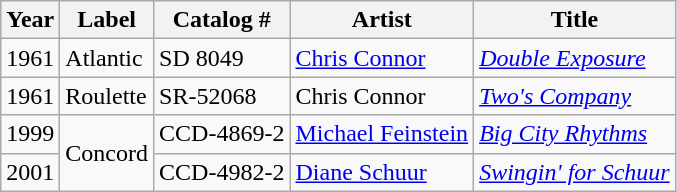<table class="wikitable sortable">
<tr>
<th>Year</th>
<th>Label</th>
<th>Catalog #</th>
<th>Artist</th>
<th>Title</th>
</tr>
<tr>
<td>1961</td>
<td>Atlantic</td>
<td>SD 8049</td>
<td><a href='#'>Chris Connor</a></td>
<td><em><a href='#'>Double Exposure</a></em></td>
</tr>
<tr>
<td>1961</td>
<td>Roulette</td>
<td>SR-52068</td>
<td>Chris Connor</td>
<td><em><a href='#'>Two's Company</a></em></td>
</tr>
<tr>
<td>1999</td>
<td rowspan="2">Concord</td>
<td>CCD-4869-2</td>
<td><a href='#'>Michael Feinstein</a></td>
<td><em><a href='#'>Big City Rhythms</a></em></td>
</tr>
<tr>
<td>2001</td>
<td>CCD-4982-2</td>
<td><a href='#'>Diane Schuur</a></td>
<td><em><a href='#'>Swingin' for Schuur</a></em></td>
</tr>
</table>
